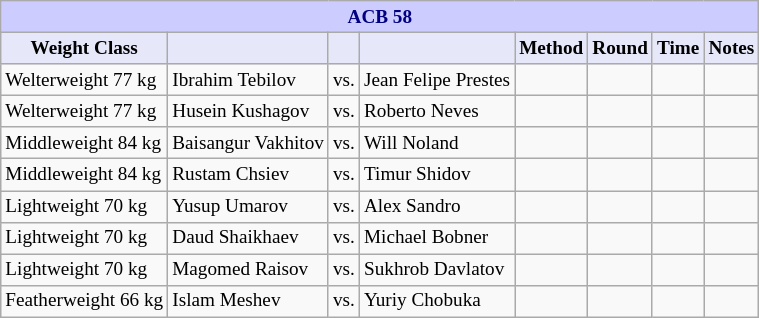<table class="wikitable" style="font-size: 80%;">
<tr>
<th colspan="8" style="background-color: #ccf; color: #000080; text-align: center;"><strong>ACB 58</strong></th>
</tr>
<tr>
<th colspan="1" style="background-color: #E6E8FA; color: #000000; text-align: center;">Weight Class</th>
<th colspan="1" style="background-color: #E6E8FA; color: #000000; text-align: center;"></th>
<th colspan="1" style="background-color: #E6E8FA; color: #000000; text-align: center;"></th>
<th colspan="1" style="background-color: #E6E8FA; color: #000000; text-align: center;"></th>
<th colspan="1" style="background-color: #E6E8FA; color: #000000; text-align: center;">Method</th>
<th colspan="1" style="background-color: #E6E8FA; color: #000000; text-align: center;">Round</th>
<th colspan="1" style="background-color: #E6E8FA; color: #000000; text-align: center;">Time</th>
<th colspan="1" style="background-color: #E6E8FA; color: #000000; text-align: center;">Notes</th>
</tr>
<tr>
<td>Welterweight 77 kg</td>
<td> Ibrahim Tebilov</td>
<td>vs.</td>
<td> Jean Felipe Prestes</td>
<td></td>
<td align=center></td>
<td align=center></td>
<td></td>
</tr>
<tr>
<td>Welterweight 77 kg</td>
<td> Husein Kushagov</td>
<td>vs.</td>
<td> Roberto Neves</td>
<td></td>
<td align=center></td>
<td align=center></td>
<td></td>
</tr>
<tr>
<td>Middleweight 84 kg</td>
<td> Baisangur Vakhitov</td>
<td>vs.</td>
<td> Will Noland</td>
<td></td>
<td align=center></td>
<td align=center></td>
<td></td>
</tr>
<tr>
<td>Middleweight 84 kg</td>
<td> Rustam Chsiev</td>
<td>vs.</td>
<td> Timur Shidov</td>
<td></td>
<td align=center></td>
<td align=center></td>
<td></td>
</tr>
<tr>
<td>Lightweight 70 kg</td>
<td> Yusup Umarov</td>
<td>vs.</td>
<td> Alex Sandro</td>
<td></td>
<td align=center></td>
<td align=center></td>
<td></td>
</tr>
<tr>
<td>Lightweight 70 kg</td>
<td> Daud Shaikhaev</td>
<td>vs.</td>
<td> Michael Bobner</td>
<td></td>
<td align=center></td>
<td align=center></td>
<td></td>
</tr>
<tr>
<td>Lightweight 70 kg</td>
<td> Magomed Raisov</td>
<td>vs.</td>
<td> Sukhrob Davlatov</td>
<td></td>
<td align=center></td>
<td align=center></td>
<td></td>
</tr>
<tr>
<td>Featherweight 66 kg</td>
<td> Islam Meshev</td>
<td>vs.</td>
<td> Yuriy Chobuka</td>
<td></td>
<td align=center></td>
<td align=center></td>
<td></td>
</tr>
</table>
